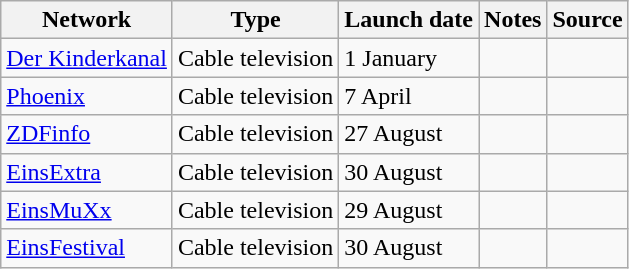<table class="wikitable sortable">
<tr>
<th>Network</th>
<th>Type</th>
<th>Launch date</th>
<th>Notes</th>
<th>Source</th>
</tr>
<tr>
<td><a href='#'>Der Kinderkanal</a></td>
<td>Cable television</td>
<td>1 January</td>
<td></td>
<td></td>
</tr>
<tr>
<td><a href='#'>Phoenix</a></td>
<td>Cable television</td>
<td>7 April</td>
<td></td>
<td></td>
</tr>
<tr>
<td><a href='#'>ZDFinfo</a></td>
<td>Cable television</td>
<td>27 August</td>
<td></td>
<td></td>
</tr>
<tr>
<td><a href='#'>EinsExtra</a></td>
<td>Cable television</td>
<td>30 August</td>
<td></td>
<td></td>
</tr>
<tr>
<td><a href='#'>EinsMuXx</a></td>
<td>Cable television</td>
<td>29 August</td>
<td></td>
<td></td>
</tr>
<tr>
<td><a href='#'>EinsFestival</a></td>
<td>Cable television</td>
<td>30 August</td>
<td></td>
<td></td>
</tr>
</table>
